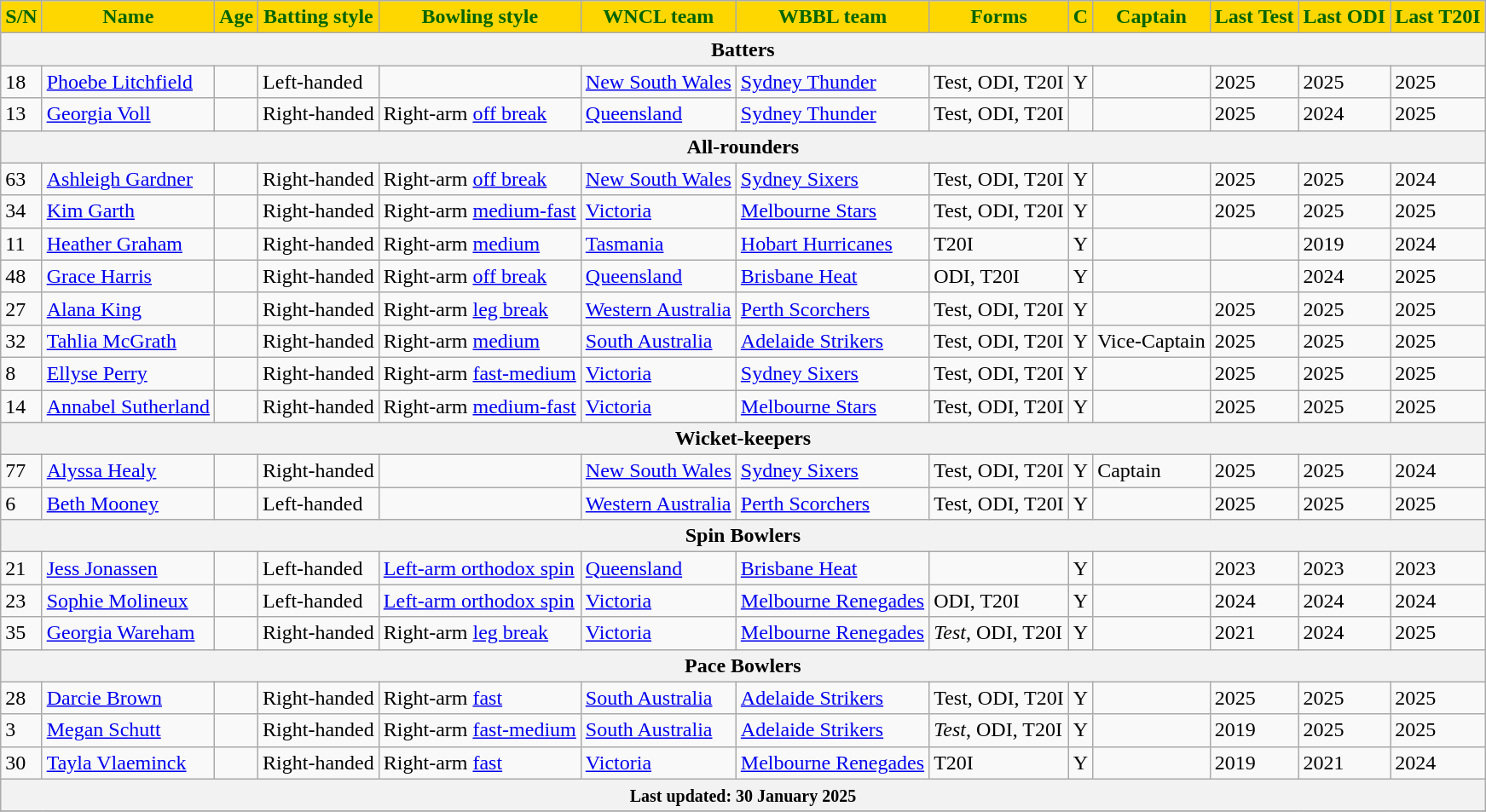<table class="wikitable">
<tr>
<th style="text-align:center; background:gold; color:darkgreen;">S/N</th>
<th style="text-align:center; background:gold; color:darkgreen;">Name</th>
<th style="text-align:center; background:gold; color:darkgreen;">Age</th>
<th style="text-align:center; background:gold; color:darkgreen;">Batting style</th>
<th style="text-align:center; background:gold; color:darkgreen;">Bowling style</th>
<th style="text-align:center; background:gold; color:darkgreen;">WNCL team</th>
<th style="text-align:center; background:gold; color:darkgreen;">WBBL team</th>
<th style="text-align:center; background:gold; color:darkgreen;">Forms</th>
<th style="text-align:center; background:gold; color:darkgreen;">C</th>
<th style="text-align:center; background:gold; color:darkgreen;">Captain</th>
<th style="text-align:center; background:gold; color:darkgreen;">Last Test</th>
<th style="text-align:center; background:gold; color:darkgreen;">Last ODI</th>
<th style="text-align:center; background:gold; color:darkgreen;">Last T20I</th>
</tr>
<tr>
<th colspan="13">Batters</th>
</tr>
<tr>
<td>18</td>
<td><a href='#'>Phoebe Litchfield</a></td>
<td></td>
<td>Left-handed</td>
<td></td>
<td><a href='#'>New South Wales</a></td>
<td><a href='#'>Sydney Thunder</a></td>
<td>Test, ODI, T20I</td>
<td>Y</td>
<td></td>
<td> 2025</td>
<td> 2025</td>
<td> 2025</td>
</tr>
<tr>
<td>13</td>
<td><a href='#'>Georgia Voll</a></td>
<td></td>
<td>Right-handed</td>
<td>Right-arm <a href='#'>off break</a></td>
<td><a href='#'>Queensland</a></td>
<td><a href='#'>Sydney Thunder</a></td>
<td>Test, ODI, T20I</td>
<td></td>
<td></td>
<td> 2025</td>
<td> 2024</td>
<td> 2025</td>
</tr>
<tr>
<th colspan="13">All-rounders</th>
</tr>
<tr>
<td>63</td>
<td><a href='#'>Ashleigh Gardner</a></td>
<td></td>
<td>Right-handed</td>
<td>Right-arm <a href='#'>off break</a></td>
<td><a href='#'>New South Wales</a></td>
<td><a href='#'>Sydney Sixers</a></td>
<td>Test, ODI, T20I</td>
<td>Y</td>
<td></td>
<td> 2025</td>
<td> 2025</td>
<td> 2024</td>
</tr>
<tr>
<td>34</td>
<td><a href='#'>Kim Garth</a></td>
<td></td>
<td>Right-handed</td>
<td>Right-arm <a href='#'>medium-fast</a></td>
<td><a href='#'>Victoria</a></td>
<td><a href='#'>Melbourne Stars</a></td>
<td>Test, ODI, T20I</td>
<td>Y</td>
<td></td>
<td> 2025</td>
<td> 2025</td>
<td> 2025</td>
</tr>
<tr>
<td>11</td>
<td><a href='#'>Heather Graham</a></td>
<td></td>
<td>Right-handed</td>
<td>Right-arm <a href='#'>medium</a></td>
<td><a href='#'>Tasmania</a></td>
<td><a href='#'>Hobart Hurricanes</a></td>
<td>T20I</td>
<td>Y</td>
<td></td>
<td></td>
<td> 2019</td>
<td> 2024</td>
</tr>
<tr>
<td>48</td>
<td><a href='#'>Grace Harris</a></td>
<td></td>
<td>Right-handed</td>
<td>Right-arm <a href='#'>off break</a></td>
<td><a href='#'>Queensland</a></td>
<td><a href='#'>Brisbane Heat</a></td>
<td>ODI, T20I</td>
<td>Y</td>
<td></td>
<td></td>
<td> 2024</td>
<td> 2025</td>
</tr>
<tr>
<td>27</td>
<td><a href='#'>Alana King</a></td>
<td></td>
<td>Right-handed</td>
<td>Right-arm <a href='#'>leg break</a></td>
<td><a href='#'>Western Australia</a></td>
<td><a href='#'>Perth Scorchers</a></td>
<td>Test, ODI, T20I</td>
<td>Y</td>
<td></td>
<td> 2025</td>
<td> 2025</td>
<td> 2025</td>
</tr>
<tr>
<td>32</td>
<td><a href='#'>Tahlia McGrath</a></td>
<td></td>
<td>Right-handed</td>
<td>Right-arm <a href='#'>medium</a></td>
<td><a href='#'>South Australia</a></td>
<td><a href='#'>Adelaide Strikers</a></td>
<td>Test, ODI, T20I</td>
<td>Y</td>
<td>Vice-Captain</td>
<td> 2025</td>
<td> 2025</td>
<td> 2025</td>
</tr>
<tr>
<td>8</td>
<td><a href='#'>Ellyse Perry</a></td>
<td></td>
<td>Right-handed</td>
<td>Right-arm <a href='#'>fast-medium</a></td>
<td><a href='#'>Victoria</a></td>
<td><a href='#'>Sydney Sixers</a></td>
<td>Test, ODI, T20I</td>
<td>Y</td>
<td></td>
<td> 2025</td>
<td> 2025</td>
<td> 2025</td>
</tr>
<tr>
<td>14</td>
<td><a href='#'>Annabel Sutherland</a></td>
<td></td>
<td>Right-handed</td>
<td>Right-arm <a href='#'>medium-fast</a></td>
<td><a href='#'>Victoria</a></td>
<td><a href='#'>Melbourne Stars</a></td>
<td>Test, ODI, T20I</td>
<td>Y</td>
<td></td>
<td> 2025</td>
<td> 2025</td>
<td> 2025</td>
</tr>
<tr>
<th colspan="13">Wicket-keepers</th>
</tr>
<tr>
<td>77</td>
<td><a href='#'>Alyssa Healy</a></td>
<td></td>
<td>Right-handed</td>
<td></td>
<td><a href='#'>New South Wales</a></td>
<td><a href='#'>Sydney Sixers</a></td>
<td>Test, ODI, T20I</td>
<td>Y</td>
<td>Captain</td>
<td> 2025</td>
<td> 2025</td>
<td> 2024</td>
</tr>
<tr>
<td>6</td>
<td><a href='#'>Beth Mooney</a></td>
<td></td>
<td>Left-handed</td>
<td></td>
<td><a href='#'>Western Australia</a></td>
<td><a href='#'>Perth Scorchers</a></td>
<td>Test, ODI, T20I</td>
<td>Y</td>
<td></td>
<td> 2025</td>
<td> 2025</td>
<td> 2025</td>
</tr>
<tr>
<th colspan="13">Spin Bowlers</th>
</tr>
<tr>
<td>21</td>
<td><a href='#'>Jess Jonassen</a></td>
<td></td>
<td>Left-handed</td>
<td><a href='#'>Left-arm orthodox spin</a></td>
<td><a href='#'>Queensland</a></td>
<td><a href='#'>Brisbane Heat</a></td>
<td></td>
<td>Y</td>
<td></td>
<td> 2023</td>
<td> 2023</td>
<td> 2023</td>
</tr>
<tr>
<td>23</td>
<td><a href='#'>Sophie Molineux</a></td>
<td></td>
<td>Left-handed</td>
<td><a href='#'>Left-arm orthodox spin</a></td>
<td><a href='#'>Victoria</a></td>
<td><a href='#'>Melbourne Renegades</a></td>
<td>ODI, T20I</td>
<td>Y</td>
<td></td>
<td> 2024</td>
<td> 2024</td>
<td> 2024</td>
</tr>
<tr>
<td>35</td>
<td><a href='#'>Georgia Wareham</a></td>
<td></td>
<td>Right-handed</td>
<td>Right-arm <a href='#'>leg break</a></td>
<td><a href='#'>Victoria</a></td>
<td><a href='#'>Melbourne Renegades</a></td>
<td><em>Test</em>, ODI, T20I</td>
<td>Y</td>
<td></td>
<td> 2021</td>
<td> 2024</td>
<td> 2025</td>
</tr>
<tr>
<th colspan="13">Pace Bowlers</th>
</tr>
<tr>
<td>28</td>
<td><a href='#'>Darcie Brown</a></td>
<td></td>
<td>Right-handed</td>
<td>Right-arm <a href='#'>fast</a></td>
<td><a href='#'>South Australia</a></td>
<td><a href='#'>Adelaide Strikers</a></td>
<td>Test, ODI, T20I</td>
<td>Y</td>
<td></td>
<td> 2025</td>
<td> 2025</td>
<td> 2025</td>
</tr>
<tr>
<td>3</td>
<td><a href='#'>Megan Schutt</a></td>
<td></td>
<td>Right-handed</td>
<td>Right-arm <a href='#'>fast-medium</a></td>
<td><a href='#'>South Australia</a></td>
<td><a href='#'>Adelaide Strikers</a></td>
<td><em>Test</em>, ODI, T20I</td>
<td>Y</td>
<td></td>
<td> 2019</td>
<td> 2025</td>
<td> 2025</td>
</tr>
<tr>
<td>30</td>
<td><a href='#'>Tayla Vlaeminck</a></td>
<td></td>
<td>Right-handed</td>
<td>Right-arm <a href='#'>fast</a></td>
<td><a href='#'>Victoria</a></td>
<td><a href='#'>Melbourne Renegades</a></td>
<td>T20I</td>
<td>Y</td>
<td></td>
<td> 2019</td>
<td> 2021</td>
<td> 2024</td>
</tr>
<tr>
<th colspan="13"><small>Last updated: 30 January 2025</small></th>
</tr>
<tr>
</tr>
</table>
